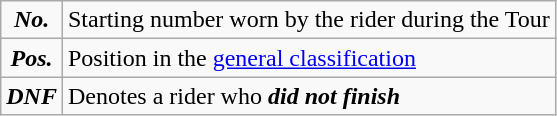<table class="wikitable">
<tr>
<td align=center><strong><em>No.</em></strong></td>
<td>Starting number worn by the rider during the Tour</td>
</tr>
<tr>
<td align=center><strong><em>Pos.</em></strong></td>
<td>Position in the <a href='#'>general classification</a></td>
</tr>
<tr>
<td align=center><strong><em>DNF</em></strong></td>
<td>Denotes a rider who <strong><em>did not finish</em></strong></td>
</tr>
</table>
